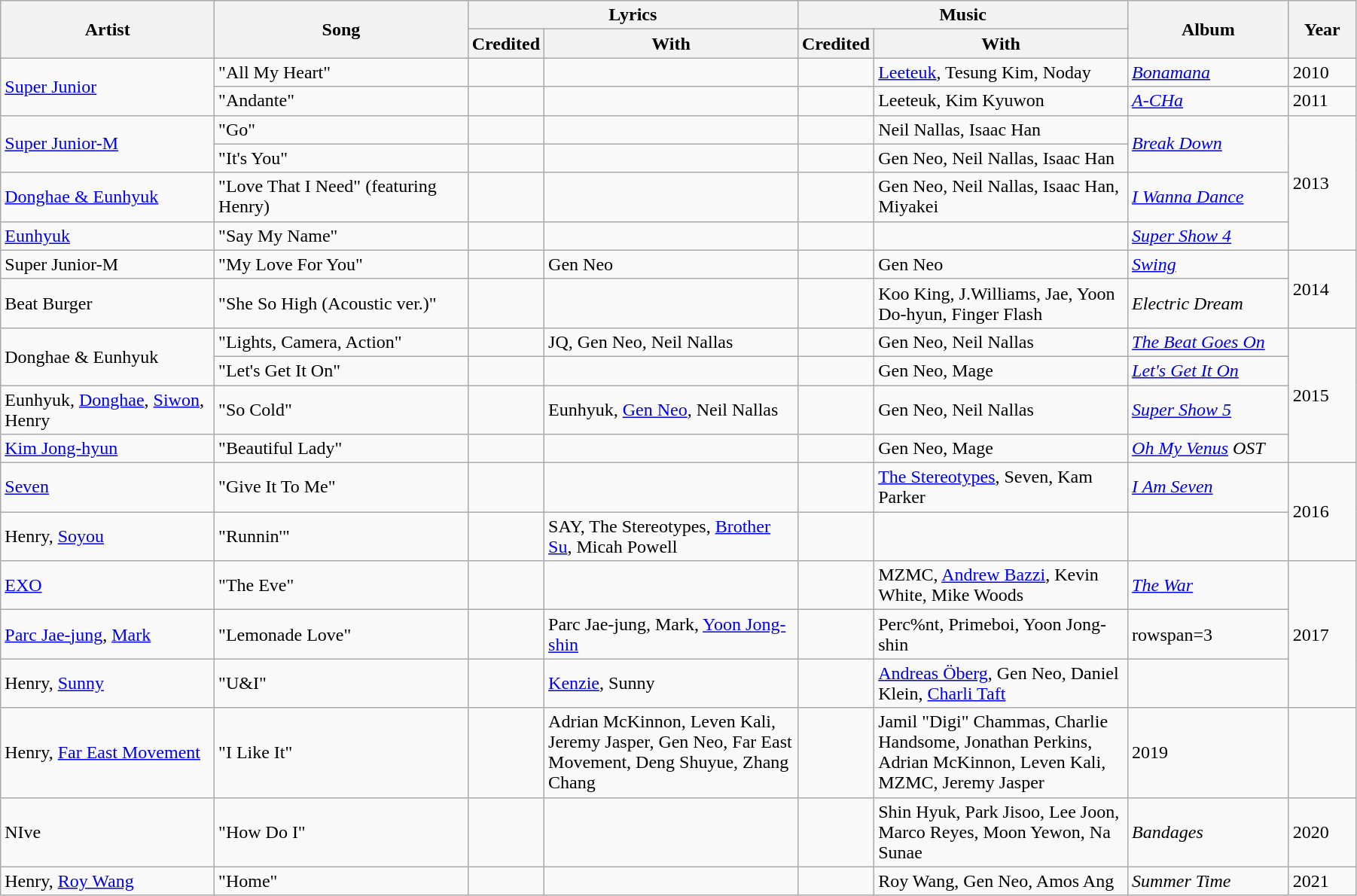<table class="wikitable" width="95%">
<tr>
<th rowspan="2" width="16%">Artist</th>
<th rowspan="2" width="19%">Song</th>
<th colspan="2">Lyrics</th>
<th colspan="2">Music</th>
<th rowspan="2" width="12%">Album</th>
<th rowspan="2" width="5%">Year</th>
</tr>
<tr>
<th width="5%">Credited</th>
<th width="19%">With</th>
<th width="5%">Credited</th>
<th width="19%">With</th>
</tr>
<tr>
<td rowspan=2><a href='#'>Super Junior</a></td>
<td>"All My Heart"</td>
<td></td>
<td></td>
<td></td>
<td><a href='#'>Leeteuk</a>, Tesung Kim, Noday</td>
<td><em><a href='#'>Bonamana</a></em></td>
<td>2010</td>
</tr>
<tr>
<td>"Andante"</td>
<td></td>
<td></td>
<td></td>
<td>Leeteuk, Kim Kyuwon</td>
<td><a href='#'><em>A-CHa</em></a></td>
<td>2011</td>
</tr>
<tr>
<td rowspan="2"><a href='#'>Super Junior-M</a></td>
<td>"Go"</td>
<td></td>
<td></td>
<td></td>
<td>Neil Nallas, Isaac Han</td>
<td rowspan="2"><a href='#'><em>Break Down</em></a></td>
<td rowspan="4">2013</td>
</tr>
<tr>
<td>"It's You"</td>
<td></td>
<td></td>
<td></td>
<td>Gen Neo, Neil Nallas, Isaac Han</td>
</tr>
<tr>
<td><a href='#'>Donghae & Eunhyuk</a></td>
<td>"Love That I Need" (featuring Henry)</td>
<td></td>
<td></td>
<td></td>
<td>Gen Neo, Neil Nallas, Isaac Han, Miyakei</td>
<td><em><a href='#'>I Wanna Dance</a></em></td>
</tr>
<tr>
<td><a href='#'>Eunhyuk</a></td>
<td>"Say My Name"</td>
<td></td>
<td></td>
<td></td>
<td></td>
<td><em><a href='#'>Super Show 4</a></em></td>
</tr>
<tr>
<td>Super Junior-M</td>
<td>"My Love For You"</td>
<td></td>
<td>Gen Neo</td>
<td></td>
<td>Gen Neo</td>
<td><em><a href='#'>Swing</a></em></td>
<td rowspan="2">2014</td>
</tr>
<tr>
<td>Beat Burger</td>
<td>"She So High (Acoustic ver.)"</td>
<td></td>
<td></td>
<td></td>
<td>Koo King, J.Williams, Jae, Yoon Do-hyun, Finger Flash</td>
<td><em>Electric Dream</em></td>
</tr>
<tr>
<td rowspan="2">Donghae & Eunhyuk</td>
<td>"Lights, Camera, Action"</td>
<td></td>
<td>JQ, Gen Neo, Neil Nallas</td>
<td></td>
<td>Gen Neo, Neil Nallas</td>
<td><em><a href='#'>The Beat Goes On</a></em></td>
<td rowspan="4">2015</td>
</tr>
<tr>
<td>"Let's Get It On"</td>
<td></td>
<td></td>
<td></td>
<td>Gen Neo, Mage</td>
<td><a href='#'><em>Let's Get It On</em></a></td>
</tr>
<tr>
<td>Eunhyuk, <a href='#'>Donghae</a>, <a href='#'>Siwon</a>, Henry</td>
<td>"So Cold"</td>
<td></td>
<td>Eunhyuk, <a href='#'>Gen Neo</a>, Neil Nallas</td>
<td></td>
<td>Gen Neo, Neil Nallas</td>
<td><em><a href='#'>Super Show 5</a></em></td>
</tr>
<tr>
<td><a href='#'>Kim Jong-hyun</a></td>
<td>"Beautiful Lady"</td>
<td></td>
<td></td>
<td></td>
<td>Gen Neo, Mage</td>
<td><em><a href='#'>Oh My Venus</a> OST</em></td>
</tr>
<tr>
<td><a href='#'>Seven</a></td>
<td>"Give It To Me"</td>
<td></td>
<td></td>
<td></td>
<td><a href='#'>The Stereotypes</a>, Seven, Kam Parker</td>
<td><em><a href='#'>I Am Seven</a></em></td>
<td rowspan="2">2016</td>
</tr>
<tr>
<td>Henry, <a href='#'>Soyou</a></td>
<td>"Runnin'"</td>
<td></td>
<td>SAY, The Stereotypes, <a href='#'>Brother Su</a>, Micah Powell</td>
<td></td>
<td></td>
<td></td>
</tr>
<tr>
<td><a href='#'>EXO</a></td>
<td>"The Eve"</td>
<td></td>
<td></td>
<td></td>
<td>MZMC, <a href='#'>Andrew Bazzi</a>, Kevin White, Mike Woods</td>
<td><em><a href='#'>The War</a></em></td>
<td rowspan="3">2017</td>
</tr>
<tr>
<td><a href='#'>Parc Jae-jung</a>, <a href='#'>Mark</a></td>
<td>"Lemonade Love"</td>
<td></td>
<td>Parc Jae-jung, Mark, <a href='#'>Yoon Jong-shin</a></td>
<td></td>
<td>Perc%nt, Primeboi, Yoon Jong-shin</td>
<td>rowspan=3 </td>
</tr>
<tr>
<td>Henry, <a href='#'>Sunny</a></td>
<td>"U&I"</td>
<td></td>
<td><a href='#'>Kenzie</a>, Sunny</td>
<td></td>
<td><a href='#'>Andreas Öberg</a>, Gen Neo, Daniel Klein, <a href='#'>Charli Taft</a></td>
</tr>
<tr>
<td>Henry, <a href='#'>Far East Movement</a></td>
<td>"I Like It"</td>
<td></td>
<td>Adrian McKinnon, Leven Kali, Jeremy Jasper, Gen Neo, Far East Movement, Deng Shuyue, Zhang Chang</td>
<td></td>
<td>Jamil "Digi" Chammas, Charlie Handsome, Jonathan Perkins, Adrian McKinnon, Leven Kali, MZMC, Jeremy Jasper</td>
<td>2019</td>
</tr>
<tr>
<td>NIve</td>
<td>"How Do I"</td>
<td></td>
<td></td>
<td></td>
<td>Shin Hyuk, Park Jisoo, Lee Joon, Marco Reyes, Moon Yewon, Na Sunae</td>
<td><em>Bandages</em></td>
<td>2020</td>
</tr>
<tr>
<td>Henry, <a href='#'>Roy Wang</a></td>
<td>"Home"</td>
<td></td>
<td></td>
<td></td>
<td>Roy Wang, Gen Neo, Amos Ang</td>
<td><em>Summer Time</em></td>
<td>2021</td>
</tr>
</table>
